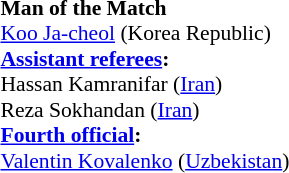<table width=50% style="font-size: 90%">
<tr>
<td><br><strong>Man of the Match</strong>
<br><a href='#'>Koo Ja-cheol</a> (Korea Republic)<br><strong><a href='#'>Assistant referees</a>:</strong>
<br>Hassan Kamranifar (<a href='#'>Iran</a>)
<br>Reza Sokhandan (<a href='#'>Iran</a>)
<br><strong><a href='#'>Fourth official</a>:</strong>
<br><a href='#'>Valentin Kovalenko</a> (<a href='#'>Uzbekistan</a>)</td>
</tr>
</table>
